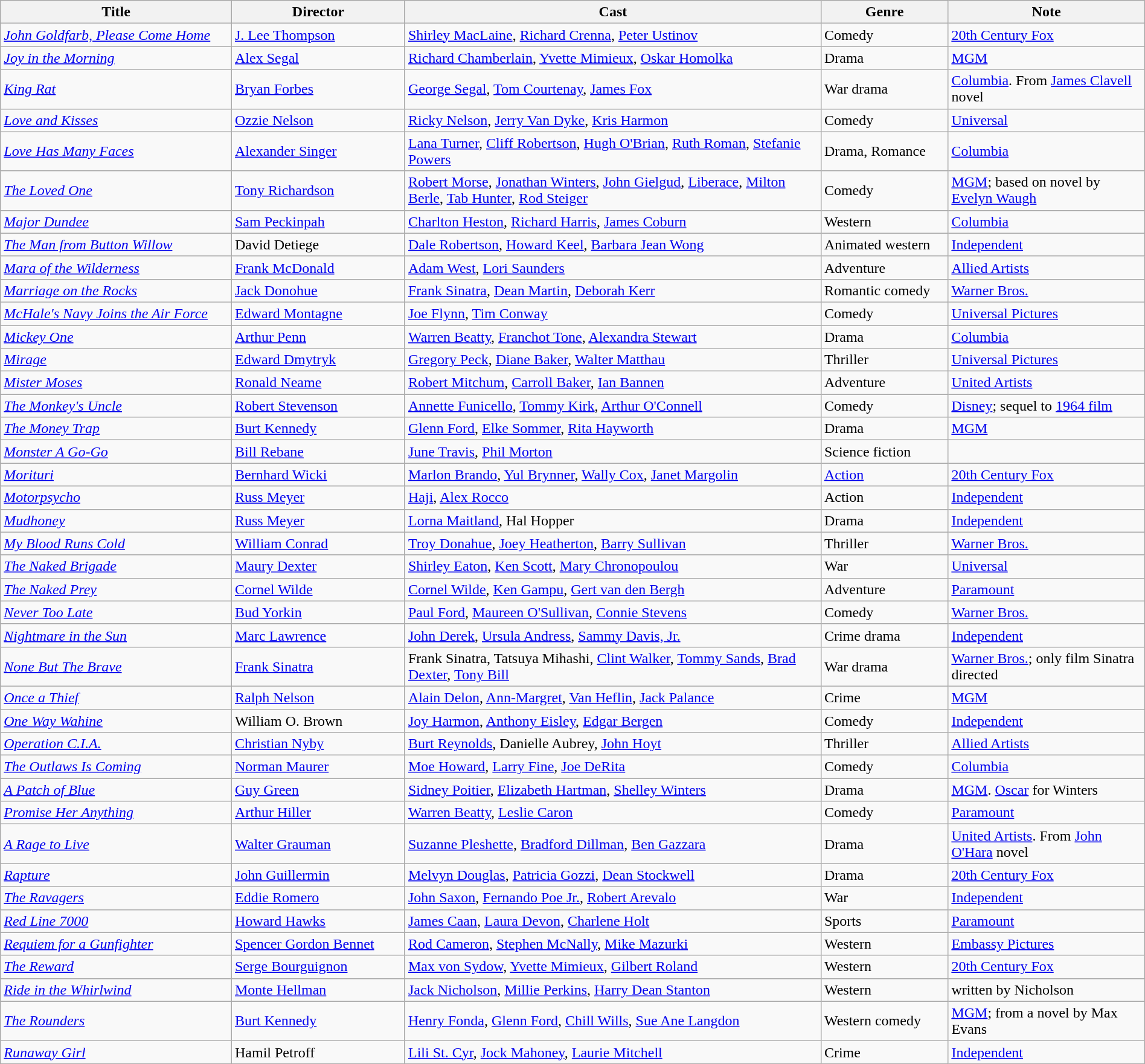<table class="wikitable" width= "100%">
<tr>
<th width=20%>Title</th>
<th width=15%>Director</th>
<th width=36%>Cast</th>
<th width=11%>Genre</th>
<th width=17%>Note</th>
</tr>
<tr>
<td><em><a href='#'>John Goldfarb, Please Come Home</a></em></td>
<td><a href='#'>J. Lee Thompson</a></td>
<td><a href='#'>Shirley MacLaine</a>, <a href='#'>Richard Crenna</a>, <a href='#'>Peter Ustinov</a></td>
<td>Comedy</td>
<td><a href='#'>20th Century Fox</a></td>
</tr>
<tr>
<td><em><a href='#'>Joy in the Morning</a></em></td>
<td><a href='#'>Alex Segal</a></td>
<td><a href='#'>Richard Chamberlain</a>, <a href='#'>Yvette Mimieux</a>, <a href='#'>Oskar Homolka</a></td>
<td>Drama</td>
<td><a href='#'>MGM</a></td>
</tr>
<tr>
<td><em><a href='#'>King Rat</a></em></td>
<td><a href='#'>Bryan Forbes</a></td>
<td><a href='#'>George Segal</a>, <a href='#'>Tom Courtenay</a>, <a href='#'>James Fox</a></td>
<td>War drama</td>
<td><a href='#'>Columbia</a>. From <a href='#'>James Clavell</a> novel</td>
</tr>
<tr>
<td><em><a href='#'>Love and Kisses</a></em></td>
<td><a href='#'>Ozzie Nelson</a></td>
<td><a href='#'>Ricky Nelson</a>, <a href='#'>Jerry Van Dyke</a>, <a href='#'>Kris Harmon</a></td>
<td>Comedy</td>
<td><a href='#'>Universal</a></td>
</tr>
<tr>
<td><em><a href='#'>Love Has Many Faces</a></em></td>
<td><a href='#'>Alexander Singer</a></td>
<td><a href='#'>Lana Turner</a>, <a href='#'>Cliff Robertson</a>, <a href='#'>Hugh O'Brian</a>, <a href='#'>Ruth Roman</a>, <a href='#'>Stefanie Powers</a></td>
<td>Drama, Romance</td>
<td><a href='#'>Columbia</a></td>
</tr>
<tr>
<td><em><a href='#'>The Loved One</a></em></td>
<td><a href='#'>Tony Richardson</a></td>
<td><a href='#'>Robert Morse</a>, <a href='#'>Jonathan Winters</a>, <a href='#'>John Gielgud</a>, <a href='#'>Liberace</a>, <a href='#'>Milton Berle</a>, <a href='#'>Tab Hunter</a>, <a href='#'>Rod Steiger</a></td>
<td>Comedy</td>
<td><a href='#'>MGM</a>; based on novel by <a href='#'>Evelyn Waugh</a></td>
</tr>
<tr>
<td><em><a href='#'>Major Dundee</a></em></td>
<td><a href='#'>Sam Peckinpah</a></td>
<td><a href='#'>Charlton Heston</a>, <a href='#'>Richard Harris</a>, <a href='#'>James Coburn</a></td>
<td>Western</td>
<td><a href='#'>Columbia</a></td>
</tr>
<tr>
<td><em><a href='#'>The Man from Button Willow</a></em></td>
<td>David Detiege</td>
<td><a href='#'>Dale Robertson</a>, <a href='#'>Howard Keel</a>, <a href='#'>Barbara Jean Wong</a></td>
<td>Animated western</td>
<td><a href='#'>Independent</a></td>
</tr>
<tr>
<td><em><a href='#'>Mara of the Wilderness</a></em></td>
<td><a href='#'>Frank McDonald</a></td>
<td><a href='#'>Adam West</a>, <a href='#'>Lori Saunders</a></td>
<td>Adventure</td>
<td><a href='#'>Allied Artists</a></td>
</tr>
<tr>
<td><em><a href='#'>Marriage on the Rocks</a></em></td>
<td><a href='#'>Jack Donohue</a></td>
<td><a href='#'>Frank Sinatra</a>, <a href='#'>Dean Martin</a>, <a href='#'>Deborah Kerr</a></td>
<td>Romantic comedy</td>
<td><a href='#'>Warner Bros.</a></td>
</tr>
<tr>
<td><em><a href='#'>McHale's Navy Joins the Air Force</a></em></td>
<td><a href='#'>Edward Montagne</a></td>
<td><a href='#'>Joe Flynn</a>, <a href='#'>Tim Conway</a></td>
<td>Comedy</td>
<td><a href='#'>Universal Pictures</a></td>
</tr>
<tr>
<td><em><a href='#'>Mickey One</a></em></td>
<td><a href='#'>Arthur Penn</a></td>
<td><a href='#'>Warren Beatty</a>, <a href='#'>Franchot Tone</a>, <a href='#'>Alexandra Stewart</a></td>
<td>Drama</td>
<td><a href='#'>Columbia</a></td>
</tr>
<tr>
<td><em><a href='#'>Mirage</a></em></td>
<td><a href='#'>Edward Dmytryk</a></td>
<td><a href='#'>Gregory Peck</a>, <a href='#'>Diane Baker</a>, <a href='#'>Walter Matthau</a></td>
<td>Thriller</td>
<td><a href='#'>Universal Pictures</a></td>
</tr>
<tr>
<td><em><a href='#'>Mister Moses</a></em></td>
<td><a href='#'>Ronald Neame</a></td>
<td><a href='#'>Robert Mitchum</a>, <a href='#'>Carroll Baker</a>, <a href='#'>Ian Bannen</a></td>
<td>Adventure</td>
<td><a href='#'>United Artists</a></td>
</tr>
<tr>
<td><em><a href='#'>The Monkey's Uncle</a></em></td>
<td><a href='#'>Robert Stevenson</a></td>
<td><a href='#'>Annette Funicello</a>, <a href='#'>Tommy Kirk</a>, <a href='#'>Arthur O'Connell</a></td>
<td>Comedy</td>
<td><a href='#'>Disney</a>; sequel to <a href='#'>1964 film</a></td>
</tr>
<tr>
<td><em><a href='#'>The Money Trap</a></em></td>
<td><a href='#'>Burt Kennedy</a></td>
<td><a href='#'>Glenn Ford</a>, <a href='#'>Elke Sommer</a>, <a href='#'>Rita Hayworth</a></td>
<td>Drama</td>
<td><a href='#'>MGM</a></td>
</tr>
<tr>
<td><em><a href='#'>Monster A Go-Go</a></em></td>
<td><a href='#'>Bill Rebane</a></td>
<td><a href='#'>June Travis</a>, <a href='#'>Phil Morton</a></td>
<td>Science fiction</td>
<td></td>
</tr>
<tr>
<td><em><a href='#'>Morituri</a></em></td>
<td><a href='#'>Bernhard Wicki</a></td>
<td><a href='#'>Marlon Brando</a>, <a href='#'>Yul Brynner</a>, <a href='#'>Wally Cox</a>, <a href='#'>Janet Margolin</a></td>
<td><a href='#'>Action</a></td>
<td><a href='#'>20th Century Fox</a></td>
</tr>
<tr>
<td><em><a href='#'>Motorpsycho</a></em></td>
<td><a href='#'>Russ Meyer</a></td>
<td><a href='#'>Haji</a>, <a href='#'>Alex Rocco</a></td>
<td>Action</td>
<td><a href='#'>Independent</a></td>
</tr>
<tr>
<td><em><a href='#'>Mudhoney</a></em></td>
<td><a href='#'>Russ Meyer</a></td>
<td><a href='#'>Lorna Maitland</a>, Hal Hopper</td>
<td>Drama</td>
<td><a href='#'>Independent</a></td>
</tr>
<tr>
<td><em><a href='#'>My Blood Runs Cold</a></em></td>
<td><a href='#'>William Conrad</a></td>
<td><a href='#'>Troy Donahue</a>, <a href='#'>Joey Heatherton</a>, <a href='#'>Barry Sullivan</a></td>
<td>Thriller</td>
<td><a href='#'>Warner Bros.</a></td>
</tr>
<tr>
<td><em><a href='#'>The Naked Brigade</a></em></td>
<td><a href='#'>Maury Dexter</a></td>
<td><a href='#'>Shirley Eaton</a>, <a href='#'>Ken Scott</a>, <a href='#'>Mary Chronopoulou</a></td>
<td>War</td>
<td><a href='#'>Universal</a></td>
</tr>
<tr>
<td><em><a href='#'>The Naked Prey</a></em></td>
<td><a href='#'>Cornel Wilde</a></td>
<td><a href='#'>Cornel Wilde</a>, <a href='#'>Ken Gampu</a>, <a href='#'>Gert van den Bergh</a></td>
<td>Adventure</td>
<td><a href='#'>Paramount</a></td>
</tr>
<tr>
<td><em><a href='#'>Never Too Late</a></em></td>
<td><a href='#'>Bud Yorkin</a></td>
<td><a href='#'>Paul Ford</a>, <a href='#'>Maureen O'Sullivan</a>, <a href='#'>Connie Stevens</a></td>
<td>Comedy</td>
<td><a href='#'>Warner Bros.</a></td>
</tr>
<tr>
<td><em><a href='#'>Nightmare in the Sun</a></em></td>
<td><a href='#'>Marc Lawrence</a></td>
<td><a href='#'>John Derek</a>, <a href='#'>Ursula Andress</a>, <a href='#'>Sammy Davis, Jr.</a></td>
<td>Crime drama</td>
<td><a href='#'>Independent</a></td>
</tr>
<tr>
<td><em><a href='#'>None But The Brave</a></em></td>
<td><a href='#'>Frank Sinatra</a></td>
<td>Frank Sinatra, Tatsuya Mihashi, <a href='#'>Clint Walker</a>, <a href='#'>Tommy Sands</a>, <a href='#'>Brad Dexter</a>, <a href='#'>Tony Bill</a></td>
<td>War drama</td>
<td><a href='#'>Warner Bros.</a>; only film Sinatra directed</td>
</tr>
<tr>
<td><em><a href='#'>Once a Thief</a></em></td>
<td><a href='#'>Ralph Nelson</a></td>
<td><a href='#'>Alain Delon</a>, <a href='#'>Ann-Margret</a>, <a href='#'>Van Heflin</a>, <a href='#'>Jack Palance</a></td>
<td>Crime</td>
<td><a href='#'>MGM</a></td>
</tr>
<tr>
<td><em><a href='#'>One Way Wahine</a></em></td>
<td>William O. Brown</td>
<td><a href='#'>Joy Harmon</a>, <a href='#'>Anthony Eisley</a>, <a href='#'>Edgar Bergen</a></td>
<td>Comedy</td>
<td><a href='#'>Independent</a></td>
</tr>
<tr>
<td><em><a href='#'>Operation C.I.A.</a></em></td>
<td><a href='#'>Christian Nyby</a></td>
<td><a href='#'>Burt Reynolds</a>, Danielle Aubrey, <a href='#'>John Hoyt</a></td>
<td>Thriller</td>
<td><a href='#'>Allied Artists</a></td>
</tr>
<tr>
<td><em><a href='#'>The Outlaws Is Coming</a></em></td>
<td><a href='#'>Norman Maurer</a></td>
<td><a href='#'>Moe Howard</a>, <a href='#'>Larry Fine</a>, <a href='#'>Joe DeRita</a></td>
<td>Comedy</td>
<td><a href='#'>Columbia</a></td>
</tr>
<tr>
<td><em><a href='#'>A Patch of Blue</a></em></td>
<td><a href='#'>Guy Green</a></td>
<td><a href='#'>Sidney Poitier</a>, <a href='#'>Elizabeth Hartman</a>, <a href='#'>Shelley Winters</a></td>
<td>Drama</td>
<td><a href='#'>MGM</a>. <a href='#'>Oscar</a> for Winters</td>
</tr>
<tr>
<td><em><a href='#'>Promise Her Anything</a></em></td>
<td><a href='#'>Arthur Hiller</a></td>
<td><a href='#'>Warren Beatty</a>, <a href='#'>Leslie Caron</a></td>
<td>Comedy</td>
<td><a href='#'>Paramount</a></td>
</tr>
<tr>
<td><em><a href='#'>A Rage to Live</a></em></td>
<td><a href='#'>Walter Grauman</a></td>
<td><a href='#'>Suzanne Pleshette</a>, <a href='#'>Bradford Dillman</a>, <a href='#'>Ben Gazzara</a></td>
<td>Drama</td>
<td><a href='#'>United Artists</a>. From <a href='#'>John O'Hara</a> novel</td>
</tr>
<tr>
<td><em><a href='#'>Rapture</a></em></td>
<td><a href='#'>John Guillermin</a></td>
<td><a href='#'>Melvyn Douglas</a>, <a href='#'>Patricia Gozzi</a>, <a href='#'>Dean Stockwell</a></td>
<td>Drama</td>
<td><a href='#'>20th Century Fox</a></td>
</tr>
<tr>
<td><em><a href='#'>The Ravagers</a></em></td>
<td><a href='#'>Eddie Romero</a></td>
<td><a href='#'>John Saxon</a>, <a href='#'>Fernando Poe Jr.</a>, <a href='#'>Robert Arevalo</a></td>
<td>War</td>
<td><a href='#'>Independent</a></td>
</tr>
<tr>
<td><em><a href='#'>Red Line 7000</a></em></td>
<td><a href='#'>Howard Hawks</a></td>
<td><a href='#'>James Caan</a>, <a href='#'>Laura Devon</a>, <a href='#'>Charlene Holt</a></td>
<td>Sports</td>
<td><a href='#'>Paramount</a></td>
</tr>
<tr>
<td><em><a href='#'>Requiem for a Gunfighter</a></em></td>
<td><a href='#'>Spencer Gordon Bennet</a></td>
<td><a href='#'>Rod Cameron</a>, <a href='#'>Stephen McNally</a>, <a href='#'>Mike Mazurki</a></td>
<td>Western</td>
<td><a href='#'>Embassy Pictures</a></td>
</tr>
<tr>
<td><em><a href='#'>The Reward</a></em></td>
<td><a href='#'>Serge Bourguignon</a></td>
<td><a href='#'>Max von Sydow</a>, <a href='#'>Yvette Mimieux</a>, <a href='#'>Gilbert Roland</a></td>
<td>Western</td>
<td><a href='#'>20th Century Fox</a></td>
</tr>
<tr>
<td><em><a href='#'>Ride in the Whirlwind</a></em></td>
<td><a href='#'>Monte Hellman</a></td>
<td><a href='#'>Jack Nicholson</a>, <a href='#'>Millie Perkins</a>, <a href='#'>Harry Dean Stanton</a></td>
<td>Western</td>
<td>written by Nicholson</td>
</tr>
<tr>
<td><em><a href='#'>The Rounders</a></em></td>
<td><a href='#'>Burt Kennedy</a></td>
<td><a href='#'>Henry Fonda</a>, <a href='#'>Glenn Ford</a>, <a href='#'>Chill Wills</a>, <a href='#'>Sue Ane Langdon</a></td>
<td>Western comedy</td>
<td><a href='#'>MGM</a>; from a novel by Max Evans</td>
</tr>
<tr>
<td><em><a href='#'>Runaway Girl</a></em></td>
<td>Hamil Petroff</td>
<td><a href='#'>Lili St. Cyr</a>, <a href='#'>Jock Mahoney</a>, <a href='#'>Laurie Mitchell</a></td>
<td>Crime</td>
<td><a href='#'>Independent</a></td>
</tr>
</table>
